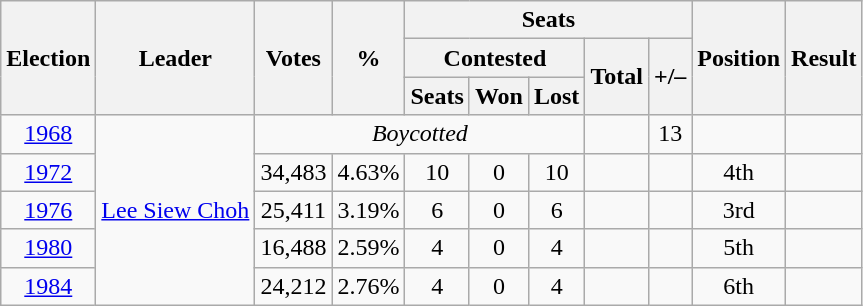<table class=wikitable style="text-align: center;">
<tr>
<th rowspan=3>Election</th>
<th rowspan=3>Leader</th>
<th rowspan=3>Votes</th>
<th rowspan=3>%</th>
<th colspan=5>Seats</th>
<th rowspan=3>Position</th>
<th rowspan=3>Result</th>
</tr>
<tr>
<th colspan=3>Contested</th>
<th rowspan=2>Total</th>
<th rowspan=2>+/–</th>
</tr>
<tr>
<th>Seats</th>
<th>Won</th>
<th>Lost</th>
</tr>
<tr>
<td><a href='#'>1968</a></td>
<td rowspan=5><a href='#'>Lee Siew Choh</a></td>
<td colspan=5><em>Boycotted</em></td>
<td></td>
<td> 13</td>
<td></td>
<td></td>
</tr>
<tr>
<td><a href='#'>1972</a></td>
<td>34,483</td>
<td>4.63%</td>
<td>10</td>
<td>0</td>
<td>10</td>
<td></td>
<td></td>
<td> 4th</td>
<td></td>
</tr>
<tr>
<td><a href='#'>1976</a></td>
<td>25,411</td>
<td>3.19%</td>
<td>6</td>
<td>0</td>
<td>6</td>
<td></td>
<td></td>
<td> 3rd</td>
<td></td>
</tr>
<tr>
<td><a href='#'>1980</a></td>
<td>16,488</td>
<td>2.59%</td>
<td>4</td>
<td>0</td>
<td>4</td>
<td></td>
<td></td>
<td> 5th</td>
<td></td>
</tr>
<tr>
<td><a href='#'>1984</a></td>
<td>24,212</td>
<td>2.76%</td>
<td>4</td>
<td>0</td>
<td>4</td>
<td></td>
<td></td>
<td> 6th</td>
<td></td>
</tr>
</table>
